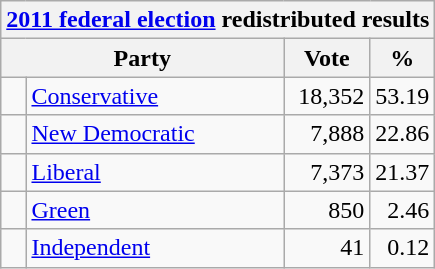<table class="wikitable">
<tr>
<th colspan="4"><a href='#'>2011 federal election</a> redistributed results</th>
</tr>
<tr>
<th width="130" bgcolor="#ddddff" colspan="2">Party</th>
<th width="50" bgcolor="#ddddff">Vote</th>
<th width="30" bgcolor="#ddddff">%</th>
</tr>
<tr>
<td> </td>
<td><a href='#'>Conservative</a></td>
<td align=right>18,352</td>
<td align=right>53.19</td>
</tr>
<tr>
<td> </td>
<td><a href='#'>New Democratic</a></td>
<td align=right>7,888</td>
<td align=right>22.86</td>
</tr>
<tr>
<td> </td>
<td><a href='#'>Liberal</a></td>
<td align=right>7,373</td>
<td align=right>21.37</td>
</tr>
<tr>
<td> </td>
<td><a href='#'>Green</a></td>
<td align=right>850</td>
<td align=right>2.46</td>
</tr>
<tr>
<td> </td>
<td><a href='#'>Independent</a></td>
<td align=right>41</td>
<td align=right>0.12</td>
</tr>
</table>
